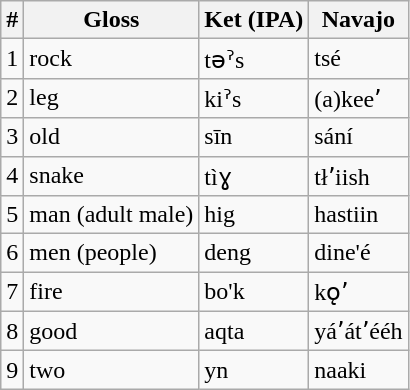<table class="wikitable">
<tr>
<th>#</th>
<th>Gloss</th>
<th>Ket (IPA)</th>
<th>Navajo</th>
</tr>
<tr>
<td>1</td>
<td>rock</td>
<td>təˀs</td>
<td>tsé</td>
</tr>
<tr>
<td>2</td>
<td>leg</td>
<td>kiˀs</td>
<td>(a)keeʼ</td>
</tr>
<tr>
<td>3</td>
<td>old</td>
<td>sīn</td>
<td>sání</td>
</tr>
<tr>
<td>4</td>
<td>snake</td>
<td>tìɣ</td>
<td>tłʼiish</td>
</tr>
<tr>
<td>5</td>
<td>man (adult male)</td>
<td>hig</td>
<td>hastiin</td>
</tr>
<tr>
<td>6</td>
<td>men (people)</td>
<td>deng</td>
<td>dine'é</td>
</tr>
<tr>
<td>7</td>
<td>fire</td>
<td>bo'k</td>
<td>kǫʼ</td>
</tr>
<tr>
<td>8</td>
<td>good</td>
<td>aqta</td>
<td>yáʼátʼééh</td>
</tr>
<tr>
<td>9</td>
<td>two</td>
<td>yn</td>
<td>naaki</td>
</tr>
</table>
